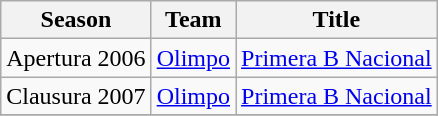<table class="wikitable">
<tr>
<th>Season</th>
<th>Team</th>
<th>Title</th>
</tr>
<tr>
<td>Apertura 2006</td>
<td><a href='#'>Olimpo</a></td>
<td><a href='#'>Primera B Nacional</a></td>
</tr>
<tr>
<td>Clausura 2007</td>
<td><a href='#'>Olimpo</a></td>
<td><a href='#'>Primera B Nacional</a></td>
</tr>
<tr>
</tr>
</table>
